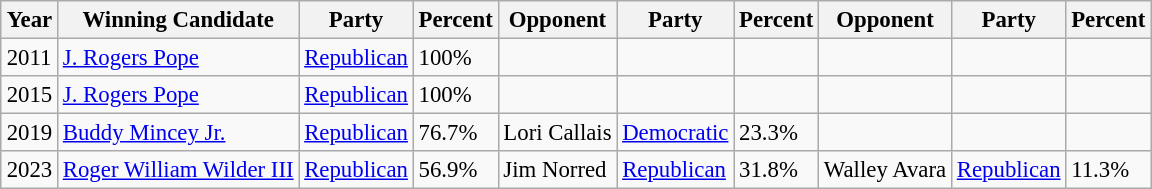<table class="wikitable" style="margin:0.5em auto; font-size:95%;">
<tr>
<th>Year</th>
<th>Winning Candidate</th>
<th>Party</th>
<th>Percent</th>
<th>Opponent</th>
<th>Party</th>
<th>Percent</th>
<th>Opponent</th>
<th>Party</th>
<th>Percent</th>
</tr>
<tr>
<td>2011</td>
<td><a href='#'>J. Rogers Pope</a></td>
<td><a href='#'>Republican</a></td>
<td>100%</td>
<td></td>
<td></td>
<td></td>
<td></td>
<td></td>
<td></td>
</tr>
<tr>
<td>2015</td>
<td><a href='#'>J. Rogers Pope</a></td>
<td><a href='#'>Republican</a></td>
<td>100%</td>
<td></td>
<td></td>
<td></td>
<td></td>
<td></td>
<td></td>
</tr>
<tr>
<td>2019</td>
<td><a href='#'>Buddy Mincey Jr.</a></td>
<td><a href='#'>Republican</a></td>
<td>76.7%</td>
<td>Lori Callais</td>
<td><a href='#'>Democratic</a></td>
<td>23.3%</td>
<td></td>
<td></td>
<td></td>
</tr>
<tr>
<td>2023</td>
<td><a href='#'>Roger William Wilder III</a></td>
<td><a href='#'>Republican</a></td>
<td>56.9%</td>
<td>Jim Norred</td>
<td><a href='#'>Republican</a></td>
<td>31.8%</td>
<td>Walley Avara</td>
<td><a href='#'>Republican</a></td>
<td>11.3%</td>
</tr>
</table>
